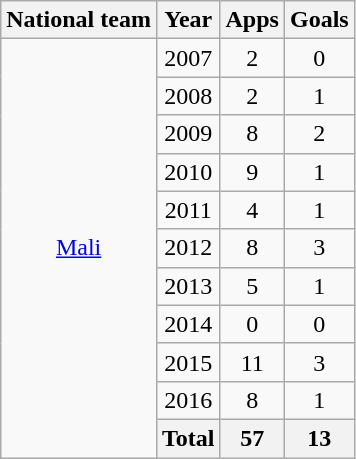<table class="wikitable" style="text-align:center">
<tr>
<th>National team</th>
<th>Year</th>
<th>Apps</th>
<th>Goals</th>
</tr>
<tr>
<td rowspan="11"><a href='#'>Mali</a></td>
<td>2007</td>
<td>2</td>
<td>0</td>
</tr>
<tr>
<td>2008</td>
<td>2</td>
<td>1</td>
</tr>
<tr>
<td>2009</td>
<td>8</td>
<td>2</td>
</tr>
<tr>
<td>2010</td>
<td>9</td>
<td>1</td>
</tr>
<tr>
<td>2011</td>
<td>4</td>
<td>1</td>
</tr>
<tr>
<td>2012</td>
<td>8</td>
<td>3</td>
</tr>
<tr>
<td>2013</td>
<td>5</td>
<td>1</td>
</tr>
<tr>
<td>2014</td>
<td>0</td>
<td>0</td>
</tr>
<tr>
<td>2015</td>
<td>11</td>
<td>3</td>
</tr>
<tr>
<td>2016</td>
<td>8</td>
<td>1</td>
</tr>
<tr>
<th>Total</th>
<th>57</th>
<th>13</th>
</tr>
</table>
